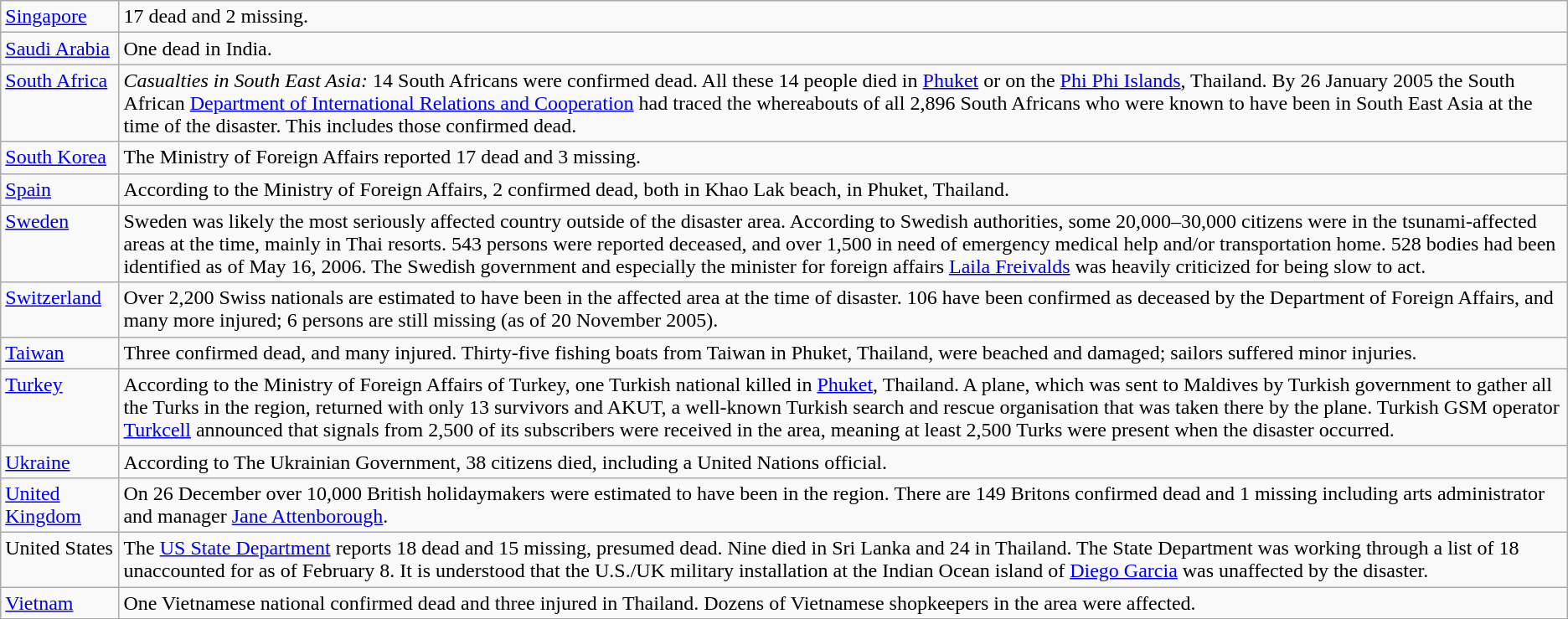<table class="wikitable">
<tr>
<td class=nowrap style=vertical-align:top><a href='#'>Singapore</a></td>
<td>17 dead and 2 missing.</td>
</tr>
<tr>
<td class=nowrap style=vertical-align:top><a href='#'>Saudi Arabia</a></td>
<td>One dead in India.</td>
</tr>
<tr>
<td class=nowrap style=vertical-align:top><a href='#'>South Africa</a></td>
<td><em>Casualties in South East Asia:</em> 14 South Africans were confirmed dead. All these 14 people died in <a href='#'>Phuket</a> or on the <a href='#'>Phi Phi Islands</a>, Thailand. By 26 January 2005 the South African <a href='#'>Department of International Relations and Cooperation</a> had traced the whereabouts of all 2,896 South Africans who were known to have been in South East Asia at the time of the disaster. This includes those confirmed dead.</td>
</tr>
<tr>
<td class=nowrap style=vertical-align:top><a href='#'>South Korea</a></td>
<td>The Ministry of Foreign Affairs reported 17 dead and 3 missing.</td>
</tr>
<tr>
<td class=nowrap style=vertical-align:top><a href='#'>Spain</a></td>
<td>According to the Ministry of Foreign Affairs, 2 confirmed dead, both in Khao Lak beach, in Phuket, Thailand.</td>
</tr>
<tr>
<td class=nowrap style=vertical-align:top><a href='#'>Sweden</a></td>
<td>Sweden was likely the most seriously affected country outside of the disaster area. According to Swedish authorities, some 20,000–30,000 citizens were in the tsunami-affected areas at the time, mainly in Thai resorts. 543 persons were reported deceased, and over 1,500 in need of emergency medical help and/or transportation home. 528 bodies had been identified as of May 16, 2006. The Swedish government and especially the minister for foreign affairs <a href='#'>Laila Freivalds</a> was heavily criticized for being slow to act.</td>
</tr>
<tr>
<td class=nowrap style=vertical-align:top><a href='#'>Switzerland</a></td>
<td>Over 2,200 Swiss nationals are estimated to have been in the affected area at the time of disaster. 106 have been confirmed as deceased by the Department of Foreign Affairs, and many more injured; 6 persons are still missing (as of 20 November 2005).</td>
</tr>
<tr>
<td class=nowrap style=vertical-align:top><a href='#'>Taiwan</a></td>
<td>Three confirmed dead, and many injured. Thirty-five fishing boats from Taiwan in Phuket, Thailand, were beached and damaged; sailors suffered minor injuries.</td>
</tr>
<tr>
<td class=nowrap style=vertical-align:top><a href='#'>Turkey</a></td>
<td>According to the Ministry of Foreign Affairs of Turkey, one Turkish national killed in <a href='#'>Phuket</a>, Thailand. A plane, which was sent to Maldives by Turkish government to gather all the Turks in the region, returned with only 13 survivors and AKUT, a well-known Turkish search and rescue organisation that was taken there by the plane. Turkish GSM operator <a href='#'>Turkcell</a> announced that signals from 2,500 of its subscribers were received in the area, meaning at least 2,500 Turks were present when the disaster occurred.</td>
</tr>
<tr>
<td class=nowrap style=vertical-align:top><a href='#'>Ukraine</a></td>
<td>According to The Ukrainian Government, 38 citizens died, including a United Nations official.</td>
</tr>
<tr>
<td class=nowrap style=vertical-align:top><a href='#'>United Kingdom</a></td>
<td>On 26 December over 10,000 British holidaymakers were estimated to have been in the region. There are 149 Britons confirmed dead and 1 missing including arts administrator and manager <a href='#'>Jane Attenborough</a>.</td>
</tr>
<tr>
<td class=nowrap style=vertical-align:top>United States</td>
<td>The <a href='#'>US State Department</a> reports 18 dead and 15 missing, presumed dead. Nine died in Sri Lanka and 24 in Thailand. The State Department was working through a list of 18 unaccounted for as of February 8. It is understood that the U.S./UK military installation at the Indian Ocean island of <a href='#'>Diego Garcia</a> was unaffected by the disaster.</td>
</tr>
<tr>
<td class=nowrap style=vertical-align:top><a href='#'>Vietnam</a></td>
<td>One Vietnamese national confirmed dead and three injured in Thailand. Dozens of Vietnamese shopkeepers in the area were affected.</td>
</tr>
<tr>
</tr>
</table>
